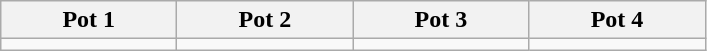<table class="wikitable">
<tr>
<th width=110>Pot 1</th>
<th width=110>Pot 2</th>
<th width=110>Pot 3</th>
<th width=110>Pot 4</th>
</tr>
<tr>
<td valign=top></td>
<td valign=top></td>
<td valign=top></td>
<td valign=top></td>
</tr>
</table>
